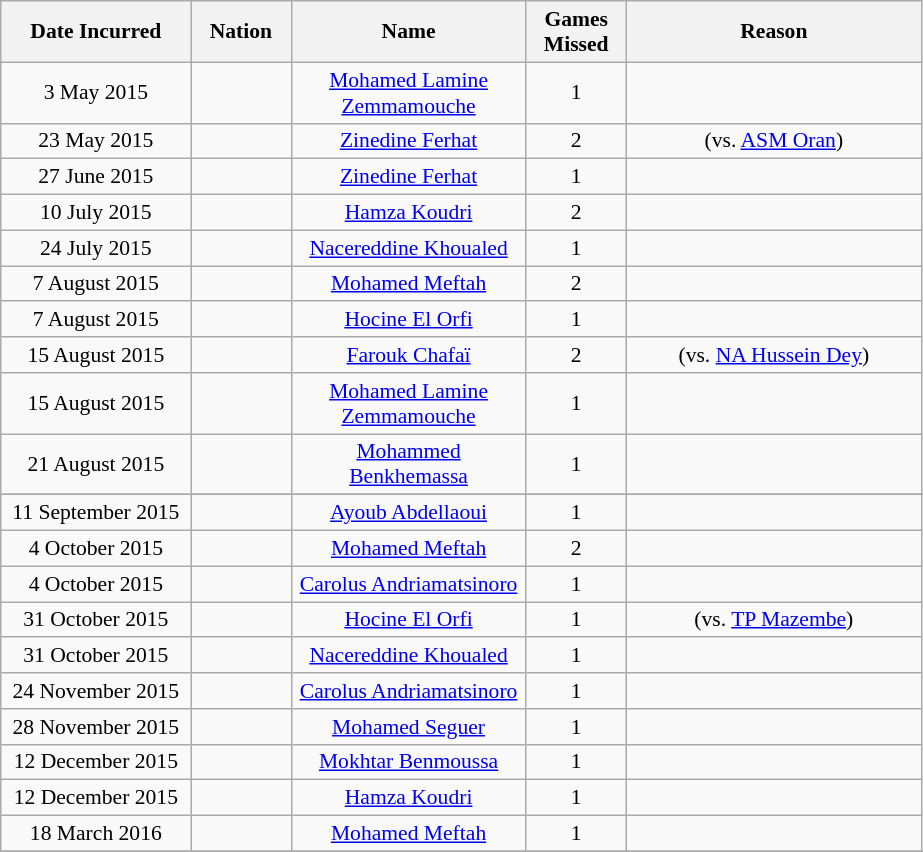<table class="wikitable" style="font-size: 90%; text-align: center;">
<tr>
<th width=120>Date Incurred</th>
<th width=60>Nation</th>
<th width=150>Name</th>
<th width=60>Games Missed</th>
<th width=190>Reason</th>
</tr>
<tr>
<td>3 May 2015</td>
<td></td>
<td><a href='#'>Mohamed Lamine Zemmamouche</a></td>
<td>1</td>
<td></td>
</tr>
<tr>
<td>23 May 2015</td>
<td></td>
<td><a href='#'>Zinedine Ferhat</a></td>
<td>2</td>
<td> (vs. <a href='#'>ASM Oran</a>)</td>
</tr>
<tr>
<td>27 June 2015</td>
<td></td>
<td><a href='#'>Zinedine Ferhat</a></td>
<td>1</td>
<td></td>
</tr>
<tr>
<td>10 July 2015</td>
<td></td>
<td><a href='#'>Hamza Koudri</a></td>
<td>2</td>
<td></td>
</tr>
<tr>
<td>24 July 2015</td>
<td></td>
<td><a href='#'>Nacereddine Khoualed</a></td>
<td>1</td>
<td></td>
</tr>
<tr>
<td>7 August 2015</td>
<td></td>
<td><a href='#'>Mohamed Meftah</a></td>
<td>2</td>
<td></td>
</tr>
<tr>
<td>7 August 2015</td>
<td></td>
<td><a href='#'>Hocine El Orfi</a></td>
<td>1</td>
<td></td>
</tr>
<tr>
<td>15 August 2015</td>
<td></td>
<td><a href='#'>Farouk Chafaï</a></td>
<td>2</td>
<td> (vs. <a href='#'>NA Hussein Dey</a>)</td>
</tr>
<tr>
<td>15 August 2015</td>
<td></td>
<td><a href='#'>Mohamed Lamine Zemmamouche</a></td>
<td>1</td>
<td></td>
</tr>
<tr>
<td>21 August 2015</td>
<td></td>
<td><a href='#'>Mohammed Benkhemassa</a></td>
<td>1</td>
<td></td>
</tr>
<tr>
</tr>
<tr>
<td>11 September 2015</td>
<td></td>
<td><a href='#'>Ayoub Abdellaoui</a></td>
<td>1</td>
<td></td>
</tr>
<tr>
<td>4 October 2015</td>
<td></td>
<td><a href='#'>Mohamed Meftah</a></td>
<td>2</td>
<td></td>
</tr>
<tr>
<td>4 October 2015</td>
<td></td>
<td><a href='#'>Carolus Andriamatsinoro</a></td>
<td>1</td>
<td></td>
</tr>
<tr>
<td>31 October 2015</td>
<td></td>
<td><a href='#'>Hocine El Orfi</a></td>
<td>1</td>
<td> (vs. <a href='#'>TP Mazembe</a>)</td>
</tr>
<tr>
<td>31 October 2015</td>
<td></td>
<td><a href='#'>Nacereddine Khoualed</a></td>
<td>1</td>
<td></td>
</tr>
<tr>
<td>24 November 2015</td>
<td></td>
<td><a href='#'>Carolus Andriamatsinoro</a></td>
<td>1</td>
<td></td>
</tr>
<tr>
<td>28 November 2015</td>
<td></td>
<td><a href='#'>Mohamed Seguer</a></td>
<td>1</td>
<td></td>
</tr>
<tr>
<td>12 December 2015</td>
<td></td>
<td><a href='#'>Mokhtar Benmoussa</a></td>
<td>1</td>
<td></td>
</tr>
<tr>
<td>12 December 2015</td>
<td></td>
<td><a href='#'>Hamza Koudri</a></td>
<td>1</td>
<td></td>
</tr>
<tr>
<td>18 March 2016</td>
<td></td>
<td><a href='#'>Mohamed Meftah</a></td>
<td>1</td>
<td></td>
</tr>
<tr>
</tr>
</table>
